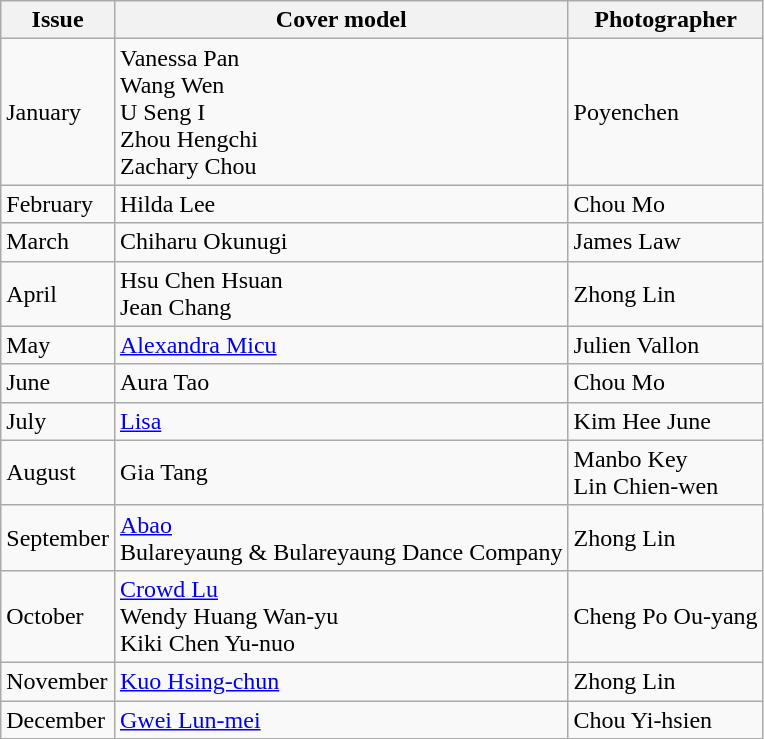<table class="wikitable">
<tr>
<th>Issue</th>
<th>Cover model</th>
<th>Photographer</th>
</tr>
<tr>
<td>January</td>
<td>Vanessa Pan <br> Wang Wen <br> U Seng I <br> Zhou Hengchi <br> Zachary Chou</td>
<td>Poyenchen</td>
</tr>
<tr>
<td>February</td>
<td>Hilda Lee</td>
<td>Chou Mo</td>
</tr>
<tr>
<td>March</td>
<td>Chiharu Okunugi</td>
<td>James Law</td>
</tr>
<tr>
<td>April</td>
<td>Hsu Chen Hsuan <br> Jean Chang</td>
<td>Zhong Lin</td>
</tr>
<tr>
<td>May</td>
<td><a href='#'>Alexandra Micu</a></td>
<td>Julien Vallon</td>
</tr>
<tr>
<td>June</td>
<td>Aura Tao</td>
<td>Chou Mo</td>
</tr>
<tr>
<td>July</td>
<td><a href='#'>Lisa</a></td>
<td>Kim Hee June</td>
</tr>
<tr>
<td>August</td>
<td>Gia Tang</td>
<td>Manbo Key <br>Lin Chien-wen</td>
</tr>
<tr>
<td>September</td>
<td><a href='#'>Abao</a> <br> Bulareyaung & Bulareyaung Dance Company</td>
<td>Zhong Lin</td>
</tr>
<tr>
<td>October</td>
<td><a href='#'>Crowd Lu</a> <br> Wendy Huang Wan-yu <br> Kiki Chen Yu-nuo</td>
<td>Cheng Po Ou-yang</td>
</tr>
<tr>
<td>November</td>
<td><a href='#'>Kuo Hsing-chun</a></td>
<td>Zhong Lin</td>
</tr>
<tr>
<td>December</td>
<td><a href='#'>Gwei Lun-mei</a></td>
<td>Chou Yi-hsien</td>
</tr>
</table>
